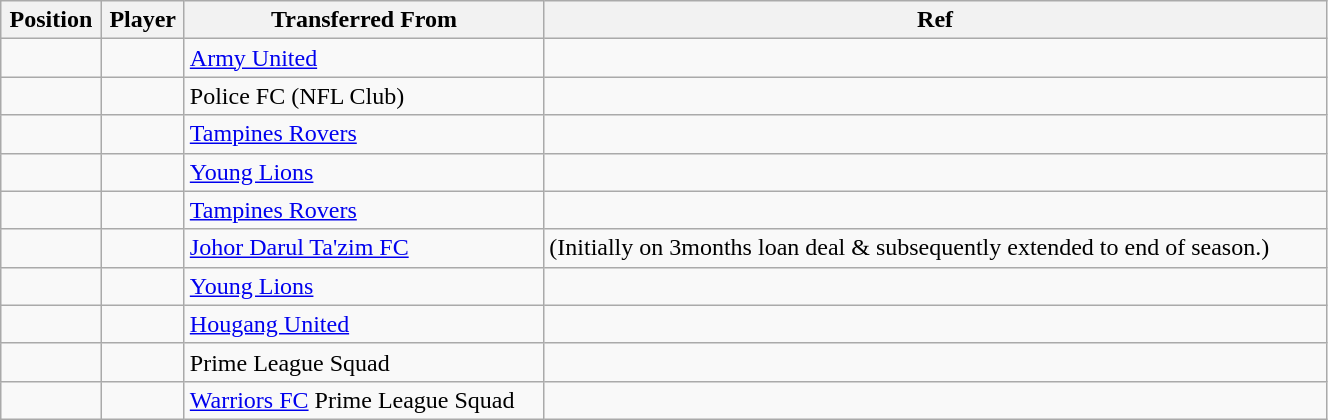<table class="wikitable sortable" style="width:70%; text-align:center; font-size:100%; text-align:left;">
<tr>
<th><strong>Position</strong></th>
<th><strong>Player</strong></th>
<th><strong>Transferred From</strong></th>
<th><strong>Ref</strong></th>
</tr>
<tr>
<td></td>
<td></td>
<td> <a href='#'>Army United</a></td>
<td></td>
</tr>
<tr>
<td></td>
<td></td>
<td>Police FC (NFL Club)</td>
<td></td>
</tr>
<tr>
<td></td>
<td></td>
<td> <a href='#'>Tampines Rovers</a></td>
<td></td>
</tr>
<tr>
<td></td>
<td></td>
<td> <a href='#'>Young Lions</a></td>
<td></td>
</tr>
<tr>
<td></td>
<td></td>
<td> <a href='#'>Tampines Rovers</a></td>
<td></td>
</tr>
<tr>
<td></td>
<td></td>
<td> <a href='#'>Johor Darul Ta'zim FC</a></td>
<td> (Initially on 3months loan deal & subsequently extended to end of season.)</td>
</tr>
<tr>
<td></td>
<td></td>
<td> <a href='#'>Young Lions</a></td>
<td></td>
</tr>
<tr>
<td></td>
<td></td>
<td> <a href='#'>Hougang United</a></td>
<td></td>
</tr>
<tr>
<td></td>
<td></td>
<td>Prime League Squad</td>
<td></td>
</tr>
<tr>
<td></td>
<td></td>
<td> <a href='#'>Warriors FC</a> Prime League Squad</td>
<td></td>
</tr>
</table>
